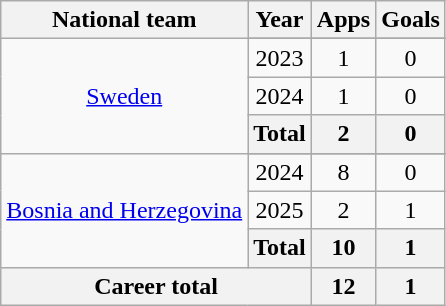<table class="wikitable" style="text-align:center">
<tr>
<th>National team</th>
<th>Year</th>
<th>Apps</th>
<th>Goals</th>
</tr>
<tr>
<td rowspan=4><a href='#'>Sweden</a></td>
</tr>
<tr>
<td>2023</td>
<td>1</td>
<td>0</td>
</tr>
<tr>
<td>2024</td>
<td>1</td>
<td>0</td>
</tr>
<tr>
<th>Total</th>
<th>2</th>
<th>0</th>
</tr>
<tr>
<td rowspan=4><a href='#'>Bosnia and Herzegovina</a></td>
</tr>
<tr>
<td>2024</td>
<td>8</td>
<td>0</td>
</tr>
<tr>
<td>2025</td>
<td>2</td>
<td>1</td>
</tr>
<tr>
<th>Total</th>
<th>10</th>
<th>1</th>
</tr>
<tr>
<th colspan=2>Career total</th>
<th>12</th>
<th>1</th>
</tr>
</table>
